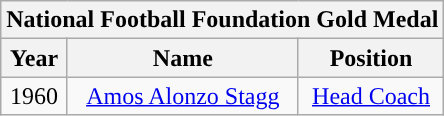<table class="wikitable">
<tr align="center">
<th colspan=5>National Football Foundation Gold Medal</th>
</tr>
<tr>
<th>Year</th>
<th>Name</th>
<th>Position</th>
</tr>
<tr align="center" bgcolor="">
<td>1960</td>
<td><a href='#'>Amos Alonzo Stagg</a></td>
<td><a href='#'>Head Coach</a></td>
</tr>
</table>
